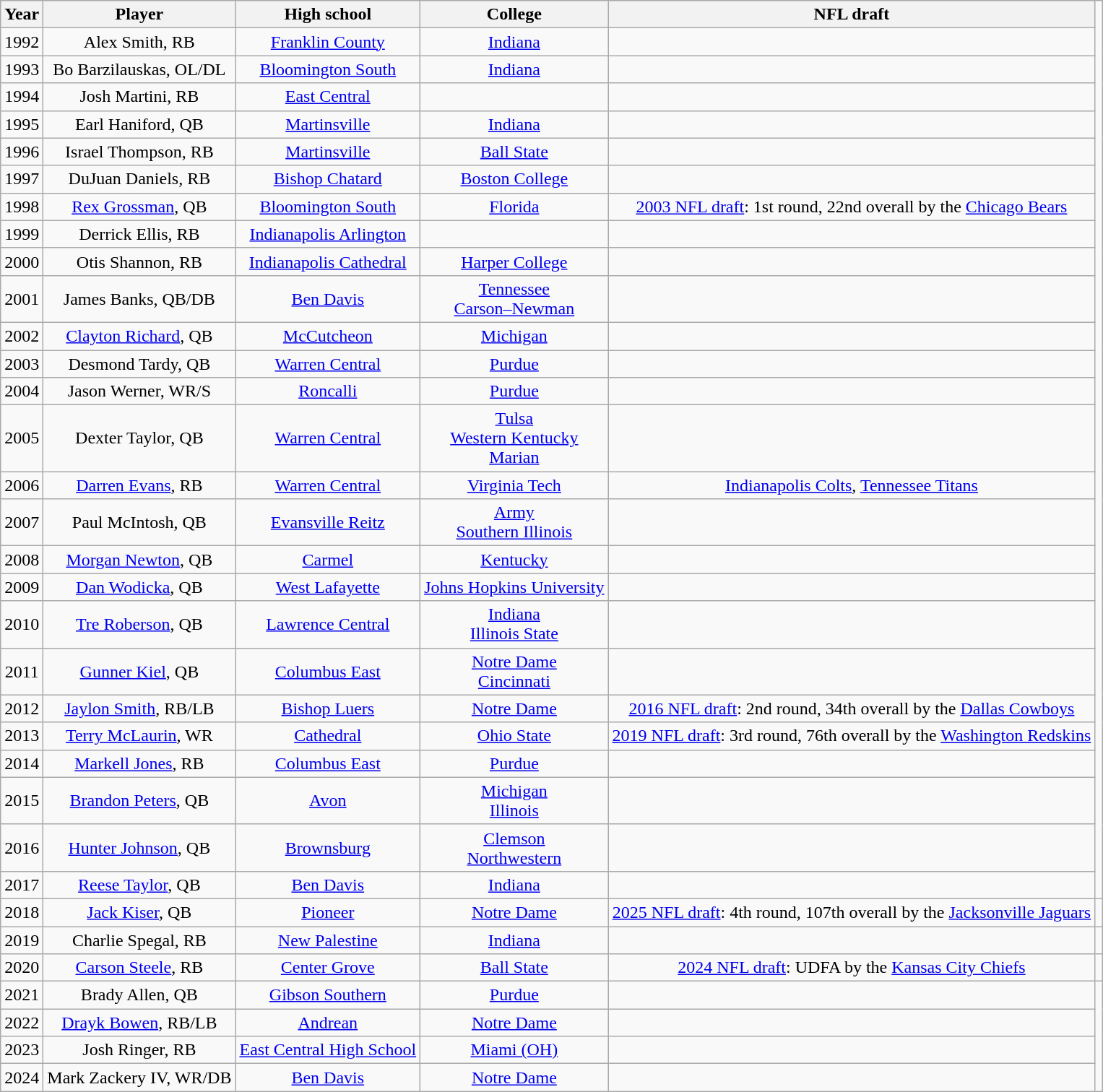<table class="wikitable sortable" style="text-align:center;">
<tr>
<th>Year</th>
<th>Player</th>
<th>High school</th>
<th>College</th>
<th>NFL draft</th>
</tr>
<tr>
<td>1992</td>
<td>Alex Smith, RB</td>
<td><a href='#'>Franklin County</a></td>
<td><a href='#'>Indiana</a></td>
<td></td>
</tr>
<tr>
<td>1993</td>
<td>Bo Barzilauskas, OL/DL</td>
<td><a href='#'>Bloomington South</a></td>
<td><a href='#'>Indiana</a></td>
<td></td>
</tr>
<tr>
<td>1994</td>
<td>Josh Martini, RB</td>
<td><a href='#'>East Central</a></td>
<td></td>
<td></td>
</tr>
<tr>
<td>1995</td>
<td>Earl Haniford, QB</td>
<td><a href='#'>Martinsville</a></td>
<td><a href='#'>Indiana</a></td>
<td></td>
</tr>
<tr>
<td>1996</td>
<td>Israel Thompson, RB</td>
<td><a href='#'>Martinsville</a></td>
<td><a href='#'>Ball State</a></td>
<td></td>
</tr>
<tr>
<td>1997</td>
<td>DuJuan Daniels, RB</td>
<td><a href='#'>Bishop Chatard</a></td>
<td><a href='#'>Boston College</a></td>
<td></td>
</tr>
<tr>
<td>1998</td>
<td><a href='#'>Rex Grossman</a>, QB</td>
<td><a href='#'>Bloomington South</a></td>
<td><a href='#'>Florida</a></td>
<td><a href='#'>2003 NFL draft</a>: 1st round, 22nd overall by the <a href='#'>Chicago Bears</a></td>
</tr>
<tr>
<td>1999</td>
<td>Derrick Ellis, RB</td>
<td><a href='#'>Indianapolis Arlington</a></td>
<td></td>
<td></td>
</tr>
<tr>
<td>2000</td>
<td>Otis Shannon, RB</td>
<td><a href='#'>Indianapolis Cathedral</a></td>
<td><a href='#'>Harper College</a></td>
<td></td>
</tr>
<tr>
<td>2001</td>
<td>James Banks, QB/DB</td>
<td><a href='#'>Ben Davis</a></td>
<td><a href='#'>Tennessee</a><br><a href='#'>Carson–Newman</a></td>
<td></td>
</tr>
<tr>
<td>2002</td>
<td><a href='#'>Clayton Richard</a>, QB</td>
<td><a href='#'>McCutcheon</a></td>
<td><a href='#'>Michigan</a></td>
<td></td>
</tr>
<tr>
<td>2003</td>
<td>Desmond Tardy, QB</td>
<td><a href='#'>Warren Central</a></td>
<td><a href='#'>Purdue</a></td>
<td></td>
</tr>
<tr>
<td>2004</td>
<td>Jason Werner, WR/S</td>
<td><a href='#'>Roncalli</a></td>
<td><a href='#'>Purdue</a></td>
<td></td>
</tr>
<tr>
<td>2005</td>
<td>Dexter Taylor, QB</td>
<td><a href='#'>Warren Central</a></td>
<td><a href='#'>Tulsa</a><br><a href='#'>Western Kentucky</a><br><a href='#'>Marian</a></td>
<td></td>
</tr>
<tr>
<td>2006</td>
<td><a href='#'>Darren Evans</a>, RB</td>
<td><a href='#'>Warren Central</a></td>
<td><a href='#'>Virginia Tech</a></td>
<td><a href='#'>Indianapolis Colts</a>, <a href='#'>Tennessee Titans</a></td>
</tr>
<tr>
<td>2007</td>
<td>Paul McIntosh, QB</td>
<td><a href='#'>Evansville Reitz</a></td>
<td><a href='#'>Army</a><br><a href='#'>Southern Illinois</a></td>
<td></td>
</tr>
<tr>
<td>2008</td>
<td><a href='#'>Morgan Newton</a>, QB</td>
<td><a href='#'>Carmel</a></td>
<td><a href='#'>Kentucky</a></td>
<td></td>
</tr>
<tr>
<td>2009</td>
<td><a href='#'>Dan Wodicka</a>, QB</td>
<td><a href='#'>West Lafayette</a></td>
<td><a href='#'>Johns Hopkins University</a></td>
<td></td>
</tr>
<tr>
<td>2010</td>
<td><a href='#'>Tre Roberson</a>, QB</td>
<td><a href='#'>Lawrence Central</a></td>
<td><a href='#'>Indiana</a><br><a href='#'>Illinois State</a></td>
<td></td>
</tr>
<tr>
<td>2011</td>
<td><a href='#'>Gunner Kiel</a>, QB</td>
<td><a href='#'>Columbus East</a></td>
<td><a href='#'>Notre Dame</a><br><a href='#'>Cincinnati</a></td>
<td></td>
</tr>
<tr>
<td>2012</td>
<td><a href='#'>Jaylon Smith</a>, RB/LB</td>
<td><a href='#'>Bishop Luers</a></td>
<td><a href='#'>Notre Dame</a></td>
<td><a href='#'>2016 NFL draft</a>: 2nd round, 34th overall by the <a href='#'>Dallas Cowboys</a></td>
</tr>
<tr>
<td>2013</td>
<td><a href='#'>Terry McLaurin</a>, WR</td>
<td><a href='#'>Cathedral</a></td>
<td><a href='#'>Ohio State</a></td>
<td><a href='#'>2019 NFL draft</a>: 3rd round, 76th overall by the <a href='#'>Washington Redskins</a></td>
</tr>
<tr>
<td>2014</td>
<td><a href='#'>Markell Jones</a>, RB</td>
<td><a href='#'>Columbus East</a></td>
<td><a href='#'>Purdue</a></td>
<td></td>
</tr>
<tr>
<td>2015</td>
<td><a href='#'>Brandon Peters</a>, QB</td>
<td><a href='#'>Avon</a></td>
<td><a href='#'>Michigan</a><br><a href='#'>Illinois</a></td>
<td></td>
</tr>
<tr>
<td>2016</td>
<td><a href='#'>Hunter Johnson</a>, QB</td>
<td><a href='#'>Brownsburg</a></td>
<td><a href='#'>Clemson</a><br><a href='#'>Northwestern</a></td>
<td></td>
</tr>
<tr>
<td>2017</td>
<td><a href='#'>Reese Taylor</a>, QB</td>
<td><a href='#'>Ben Davis</a></td>
<td><a href='#'>Indiana</a></td>
<td></td>
</tr>
<tr>
<td>2018</td>
<td><a href='#'>Jack Kiser</a>, QB</td>
<td><a href='#'>Pioneer</a></td>
<td><a href='#'>Notre Dame</a></td>
<td><a href='#'>2025 NFL draft</a>: 4th round, 107th overall by the <a href='#'>Jacksonville Jaguars</a></td>
<td></td>
</tr>
<tr>
<td>2019</td>
<td>Charlie Spegal, RB</td>
<td><a href='#'>New Palestine</a></td>
<td><a href='#'>Indiana</a></td>
<td></td>
</tr>
<tr>
<td>2020</td>
<td><a href='#'>Carson Steele</a>, RB</td>
<td><a href='#'>Center Grove</a></td>
<td><a href='#'>Ball State</a></td>
<td><a href='#'>2024 NFL draft</a>: UDFA by the <a href='#'>Kansas City Chiefs</a></td>
<td></td>
</tr>
<tr>
<td>2021</td>
<td>Brady Allen, QB</td>
<td><a href='#'>Gibson Southern</a></td>
<td><a href='#'>Purdue</a></td>
<td></td>
</tr>
<tr>
<td>2022</td>
<td><a href='#'>Drayk Bowen</a>, RB/LB</td>
<td><a href='#'>Andrean</a></td>
<td><a href='#'>Notre Dame</a></td>
<td></td>
</tr>
<tr>
<td>2023</td>
<td>Josh Ringer, RB</td>
<td><a href='#'> East Central High School</a></td>
<td><a href='#'>Miami (OH)</a></td>
<td></td>
</tr>
<tr>
<td>2024</td>
<td>Mark Zackery IV, WR/DB</td>
<td><a href='#'>Ben Davis</a></td>
<td><a href='#'>Notre Dame</a></td>
<td></td>
</tr>
</table>
